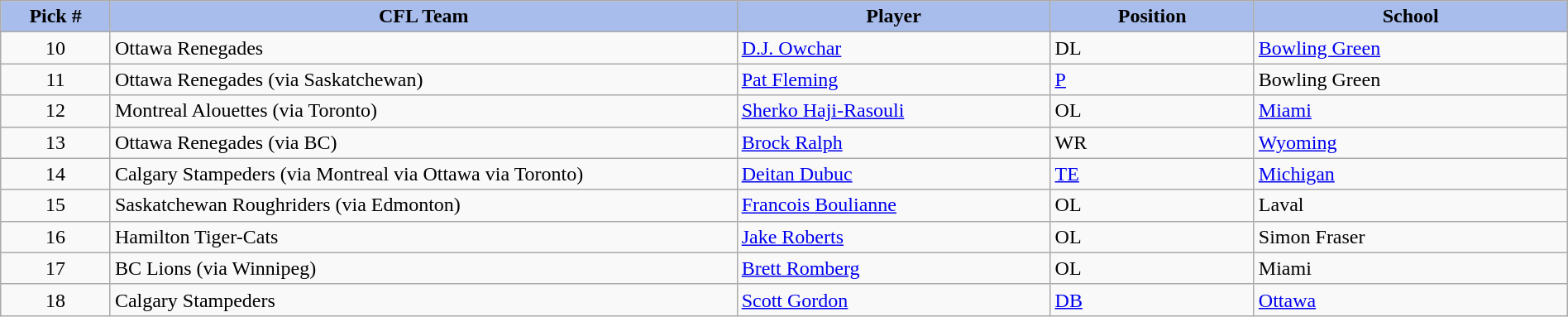<table class="wikitable" border="1" style="width: 100%">
<tr>
<th style="background:#a8bdec;" width=7%>Pick #</th>
<th width=40% style="background:#a8bdec;">CFL Team</th>
<th width=20% style="background:#a8bdec;">Player</th>
<th width=13% style="background:#a8bdec;">Position</th>
<th width=20% style="background:#a8bdec;">School</th>
</tr>
<tr>
<td align=center>10</td>
<td>Ottawa Renegades</td>
<td><a href='#'>D.J. Owchar</a></td>
<td>DL</td>
<td><a href='#'>Bowling Green</a></td>
</tr>
<tr>
<td align=center>11</td>
<td>Ottawa Renegades (via Saskatchewan)</td>
<td><a href='#'>Pat Fleming</a></td>
<td><a href='#'>P</a></td>
<td>Bowling Green</td>
</tr>
<tr>
<td align=center>12</td>
<td>Montreal Alouettes (via Toronto)</td>
<td><a href='#'>Sherko Haji-Rasouli</a></td>
<td>OL</td>
<td><a href='#'>Miami</a></td>
</tr>
<tr>
<td align=center>13</td>
<td>Ottawa Renegades (via BC)</td>
<td><a href='#'>Brock Ralph</a></td>
<td>WR</td>
<td><a href='#'>Wyoming</a></td>
</tr>
<tr>
<td align=center>14</td>
<td>Calgary Stampeders (via Montreal via Ottawa via Toronto)</td>
<td><a href='#'>Deitan Dubuc</a></td>
<td><a href='#'>TE</a></td>
<td><a href='#'>Michigan</a></td>
</tr>
<tr>
<td align=center>15</td>
<td>Saskatchewan Roughriders (via Edmonton)</td>
<td><a href='#'>Francois Boulianne</a></td>
<td>OL</td>
<td>Laval</td>
</tr>
<tr>
<td align=center>16</td>
<td>Hamilton Tiger-Cats</td>
<td><a href='#'>Jake Roberts</a></td>
<td>OL</td>
<td>Simon Fraser</td>
</tr>
<tr>
<td align=center>17</td>
<td>BC Lions (via Winnipeg)</td>
<td><a href='#'>Brett Romberg</a></td>
<td>OL</td>
<td>Miami</td>
</tr>
<tr>
<td align=center>18</td>
<td>Calgary Stampeders</td>
<td><a href='#'>Scott Gordon</a></td>
<td><a href='#'>DB</a></td>
<td><a href='#'>Ottawa</a></td>
</tr>
</table>
